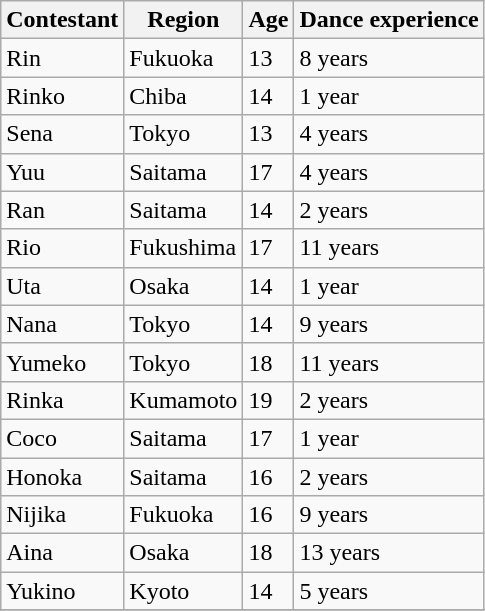<table class="wikitable sortable">
<tr>
<th>Contestant</th>
<th style="text-align:center;">Region</th>
<th style="text-align:center;">Age</th>
<th>Dance experience</th>
</tr>
<tr>
<td>Rin</td>
<td>Fukuoka</td>
<td>13</td>
<td>8 years</td>
</tr>
<tr>
<td>Rinko</td>
<td>Chiba</td>
<td>14</td>
<td>1 year</td>
</tr>
<tr>
<td>Sena</td>
<td>Tokyo</td>
<td>13</td>
<td>4 years</td>
</tr>
<tr>
<td>Yuu</td>
<td>Saitama</td>
<td>17</td>
<td>4 years</td>
</tr>
<tr>
<td>Ran</td>
<td>Saitama</td>
<td>14</td>
<td>2 years</td>
</tr>
<tr>
<td>Rio</td>
<td>Fukushima</td>
<td>17</td>
<td>11 years</td>
</tr>
<tr>
<td>Uta</td>
<td>Osaka</td>
<td>14</td>
<td>1 year</td>
</tr>
<tr>
<td>Nana</td>
<td>Tokyo</td>
<td>14</td>
<td>9 years</td>
</tr>
<tr>
<td>Yumeko</td>
<td>Tokyo</td>
<td>18</td>
<td>11 years</td>
</tr>
<tr>
<td>Rinka</td>
<td>Kumamoto</td>
<td>19</td>
<td>2 years</td>
</tr>
<tr>
<td>Coco</td>
<td>Saitama</td>
<td>17</td>
<td>1 year</td>
</tr>
<tr>
<td>Honoka</td>
<td>Saitama</td>
<td>16</td>
<td>2 years</td>
</tr>
<tr>
<td>Nijika</td>
<td>Fukuoka</td>
<td>16</td>
<td>9 years</td>
</tr>
<tr>
<td>Aina</td>
<td>Osaka</td>
<td>18</td>
<td>13 years</td>
</tr>
<tr>
<td>Yukino</td>
<td>Kyoto</td>
<td>14</td>
<td>5 years</td>
</tr>
<tr>
</tr>
</table>
